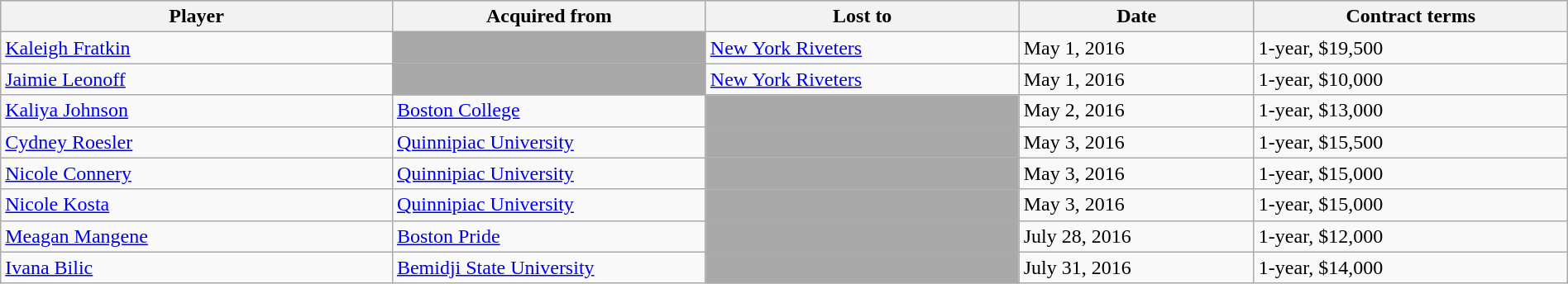<table class="wikitable" style="width:100%;">
<tr style="text-align:center; background:#ddd;">
<th style="width:25%;">Player</th>
<th style="width:20%;">Acquired from</th>
<th style="width:20%;">Lost to</th>
<th style="width:15%;">Date</th>
<th style="width:20%;">Contract terms</th>
</tr>
<tr>
<td><a href='#'>Kaleigh Fratkin</a></td>
<td style="background:darkgrey;"></td>
<td><a href='#'>New York Riveters</a></td>
<td>May 1, 2016</td>
<td>1-year, $19,500</td>
</tr>
<tr>
<td><a href='#'>Jaimie Leonoff</a></td>
<td style="background:darkgrey;"></td>
<td><a href='#'>New York Riveters</a></td>
<td>May 1, 2016</td>
<td>1-year, $10,000</td>
</tr>
<tr>
<td><a href='#'>Kaliya Johnson</a></td>
<td><a href='#'>Boston College</a></td>
<td style="background:darkgrey;"></td>
<td>May 2, 2016</td>
<td>1-year, $13,000</td>
</tr>
<tr>
<td><a href='#'>Cydney Roesler</a></td>
<td><a href='#'>Quinnipiac University</a></td>
<td style="background:darkgrey;"></td>
<td>May 3, 2016</td>
<td>1-year, $15,500</td>
</tr>
<tr>
<td><a href='#'>Nicole Connery</a></td>
<td><a href='#'>Quinnipiac University</a></td>
<td style="background:darkgrey;"></td>
<td>May 3, 2016</td>
<td>1-year, $15,000</td>
</tr>
<tr>
<td><a href='#'>Nicole Kosta</a></td>
<td><a href='#'>Quinnipiac University</a></td>
<td style="background:darkgrey;"></td>
<td>May 3, 2016</td>
<td>1-year, $15,000</td>
</tr>
<tr>
<td><a href='#'>Meagan Mangene</a></td>
<td><a href='#'>Boston Pride</a></td>
<td style="background:darkgrey;"></td>
<td>July 28, 2016</td>
<td>1-year, $12,000</td>
</tr>
<tr>
<td><a href='#'>Ivana Bilic</a></td>
<td><a href='#'>Bemidji State University</a></td>
<td style="background:darkgrey;"></td>
<td>July 31, 2016</td>
<td>1-year, $14,000</td>
</tr>
</table>
